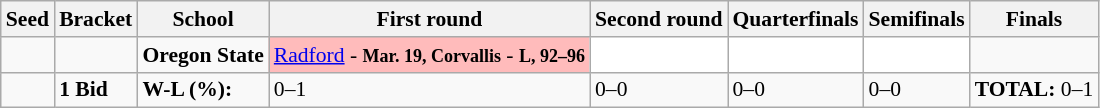<table class="sortable wikitable" style="white-space:nowrap; font-size:90%;">
<tr>
<th>Seed</th>
<th>Bracket</th>
<th>School</th>
<th>First round</th>
<th>Second round</th>
<th>Quarterfinals</th>
<th>Semifinals</th>
<th>Finals</th>
</tr>
<tr>
<td></td>
<td></td>
<td><strong>Oregon State</strong></td>
<td style="background:#fbb;"><a href='#'>Radford</a> - <strong><small>Mar. 19, Corvallis</small></strong> - <strong><small>L, 92–96</small></strong></td>
<td style="background:#fff;"></td>
<td style="background:#fff;"></td>
<td style="background:#fff;"></td>
</tr>
<tr>
<td></td>
<td><strong>1 Bid</strong></td>
<td><strong>W-L (%):</strong></td>
<td>0–1 </td>
<td>0–0 </td>
<td>0–0 </td>
<td>0–0 </td>
<td><strong>TOTAL:</strong> 0–1 </td>
</tr>
</table>
